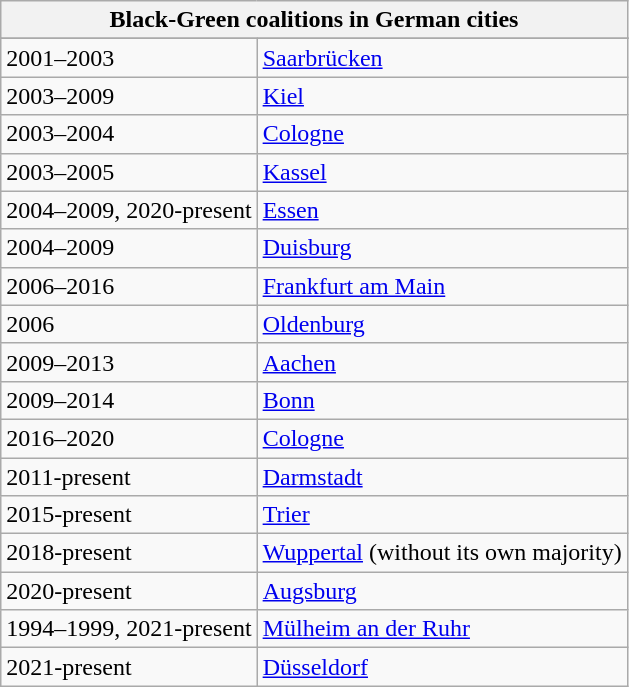<table class="wikitable">
<tr>
<th colspan="3" class="hintergrundfarbe5">Black-Green coalitions in German cities</th>
</tr>
<tr class="hintergrundfarbe5">
</tr>
<tr>
<td>2001–2003</td>
<td><a href='#'>Saarbrücken</a></td>
</tr>
<tr>
<td>2003–2009</td>
<td><a href='#'>Kiel</a></td>
</tr>
<tr>
<td>2003–2004</td>
<td><a href='#'>Cologne</a></td>
</tr>
<tr>
<td>2003–2005</td>
<td><a href='#'>Kassel</a></td>
</tr>
<tr>
<td>2004–2009, 2020-present</td>
<td><a href='#'>Essen</a></td>
</tr>
<tr>
<td>2004–2009</td>
<td><a href='#'>Duisburg</a></td>
</tr>
<tr>
<td>2006–2016</td>
<td><a href='#'>Frankfurt am Main</a></td>
</tr>
<tr>
<td>2006</td>
<td><a href='#'>Oldenburg</a></td>
</tr>
<tr>
<td>2009–2013</td>
<td><a href='#'>Aachen</a></td>
</tr>
<tr>
<td>2009–2014</td>
<td><a href='#'>Bonn</a></td>
</tr>
<tr>
<td>2016–2020</td>
<td><a href='#'>Cologne</a></td>
</tr>
<tr>
<td>2011-present</td>
<td><a href='#'>Darmstadt</a></td>
</tr>
<tr>
<td>2015-present</td>
<td><a href='#'>Trier</a></td>
</tr>
<tr>
<td>2018-present</td>
<td><a href='#'>Wuppertal</a> (without its own majority)</td>
</tr>
<tr>
<td>2020-present</td>
<td><a href='#'>Augsburg</a></td>
</tr>
<tr>
<td>1994–1999, 2021-present</td>
<td><a href='#'>Mülheim an der Ruhr</a></td>
</tr>
<tr>
<td>2021-present</td>
<td><a href='#'>Düsseldorf</a></td>
</tr>
</table>
